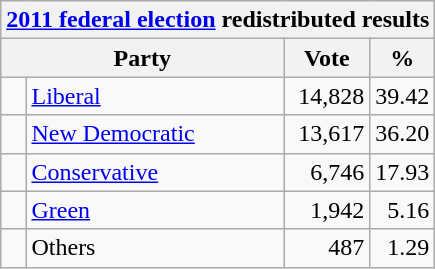<table class="wikitable">
<tr>
<th colspan="4"><a href='#'>2011 federal election</a> redistributed results</th>
</tr>
<tr>
<th bgcolor="#DDDDFF" width="130px" colspan="2">Party</th>
<th bgcolor="#DDDDFF" width="50px">Vote</th>
<th bgcolor="#DDDDFF" width="30px">%</th>
</tr>
<tr>
<td> </td>
<td><a href='#'>Liberal</a></td>
<td align=right>14,828</td>
<td align=right>39.42</td>
</tr>
<tr>
<td> </td>
<td><a href='#'>New Democratic</a></td>
<td align=right>13,617</td>
<td align=right>36.20</td>
</tr>
<tr>
<td> </td>
<td><a href='#'>Conservative</a></td>
<td align=right>6,746</td>
<td align=right>17.93</td>
</tr>
<tr>
<td> </td>
<td><a href='#'>Green</a></td>
<td align=right>1,942</td>
<td align=right>5.16</td>
</tr>
<tr>
<td> </td>
<td>Others</td>
<td align=right>487</td>
<td align=right>1.29</td>
</tr>
</table>
